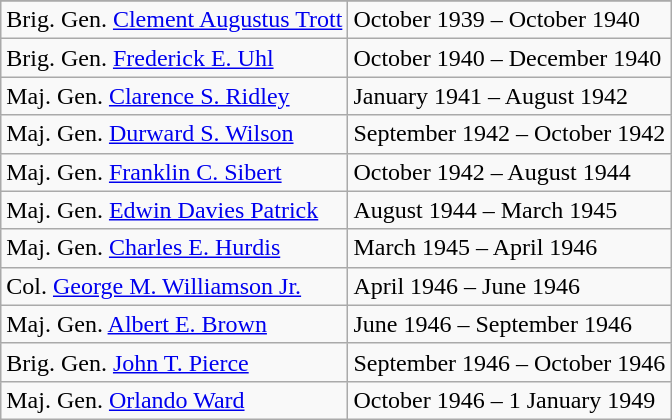<table class="wikitable">
<tr>
</tr>
<tr>
<td>Brig. Gen. <a href='#'>Clement Augustus Trott</a></td>
<td>October 1939 – October 1940</td>
</tr>
<tr>
<td>Brig. Gen. <a href='#'>Frederick E. Uhl</a></td>
<td>October 1940 – December 1940</td>
</tr>
<tr>
<td>Maj. Gen. <a href='#'>Clarence S. Ridley</a></td>
<td>January 1941 – August 1942</td>
</tr>
<tr>
<td>Maj. Gen. <a href='#'>Durward S. Wilson</a></td>
<td>September 1942 – October 1942</td>
</tr>
<tr>
<td>Maj. Gen. <a href='#'>Franklin C. Sibert</a></td>
<td>October 1942 – August 1944</td>
</tr>
<tr>
<td>Maj. Gen. <a href='#'>Edwin Davies Patrick</a></td>
<td>August 1944 – March 1945</td>
</tr>
<tr>
<td>Maj. Gen. <a href='#'>Charles E. Hurdis</a></td>
<td>March 1945 – April 1946</td>
</tr>
<tr>
<td>Col. <a href='#'>George M. Williamson Jr.</a></td>
<td>April 1946 – June 1946</td>
</tr>
<tr>
<td>Maj. Gen. <a href='#'>Albert E. Brown</a></td>
<td>June 1946 – September 1946</td>
</tr>
<tr>
<td>Brig. Gen. <a href='#'>John T. Pierce</a></td>
<td>September 1946 – October 1946</td>
</tr>
<tr>
<td>Maj. Gen. <a href='#'>Orlando Ward</a></td>
<td>October 1946 – 1 January 1949</td>
</tr>
</table>
